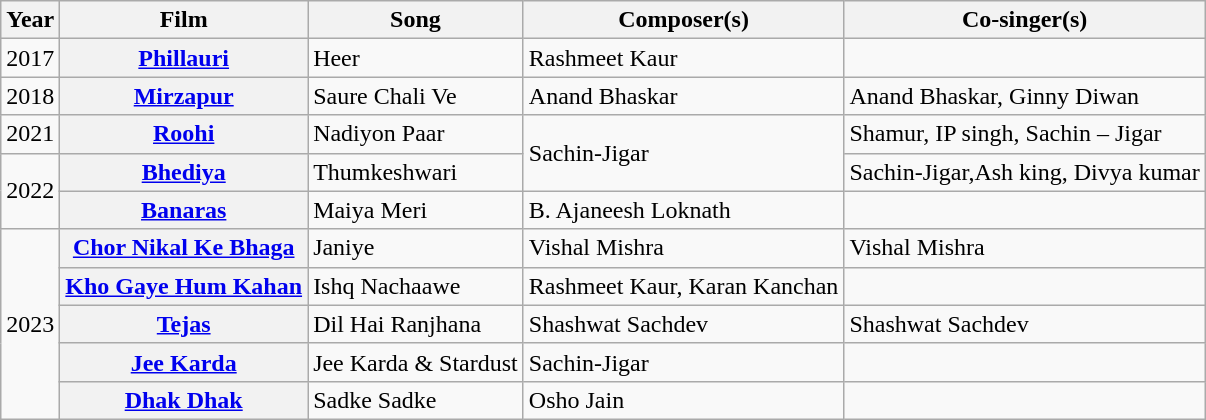<table class="wikitable sortable">
<tr>
<th style="background:; text-align:center;"><strong>Year</strong></th>
<th style="background:; text-align:center;"><strong>Film</strong></th>
<th style="background:; text-align:center;"><strong>Song</strong></th>
<th style="background:; text-align:center;">Composer(s)</th>
<th style="background:; text-align:center;"><strong>Co-singer(s)</strong></th>
</tr>
<tr>
<td>2017</td>
<th><a href='#'>Phillauri</a></th>
<td>Heer</td>
<td>Rashmeet Kaur</td>
<td></td>
</tr>
<tr>
<td>2018</td>
<th><a href='#'>Mirzapur</a></th>
<td>Saure Chali Ve</td>
<td>Anand Bhaskar</td>
<td>Anand Bhaskar, Ginny Diwan</td>
</tr>
<tr>
<td>2021</td>
<th><a href='#'>Roohi</a></th>
<td>Nadiyon Paar</td>
<td rowspan="2">Sachin-Jigar</td>
<td>Shamur, IP singh, Sachin – Jigar</td>
</tr>
<tr>
<td rowspan="2">2022</td>
<th><a href='#'>Bhediya</a></th>
<td>Thumkeshwari</td>
<td>Sachin-Jigar,Ash king, Divya kumar</td>
</tr>
<tr>
<th><a href='#'>Banaras</a></th>
<td>Maiya Meri</td>
<td>B. Ajaneesh Loknath</td>
<td></td>
</tr>
<tr>
<td rowspan="5">2023</td>
<th><a href='#'>Chor Nikal Ke Bhaga</a></th>
<td>Janiye</td>
<td>Vishal Mishra</td>
<td>Vishal Mishra</td>
</tr>
<tr>
<th><a href='#'>Kho Gaye Hum Kahan</a></th>
<td>Ishq Nachaawe</td>
<td>Rashmeet Kaur, Karan Kanchan</td>
<td></td>
</tr>
<tr>
<th><a href='#'>Tejas</a></th>
<td>Dil Hai Ranjhana</td>
<td>Shashwat Sachdev</td>
<td>Shashwat Sachdev</td>
</tr>
<tr>
<th><a href='#'>Jee Karda</a></th>
<td>Jee Karda & Stardust</td>
<td>Sachin-Jigar</td>
<td></td>
</tr>
<tr>
<th><a href='#'>Dhak Dhak</a></th>
<td>Sadke Sadke</td>
<td>Osho Jain</td>
<td></td>
</tr>
</table>
